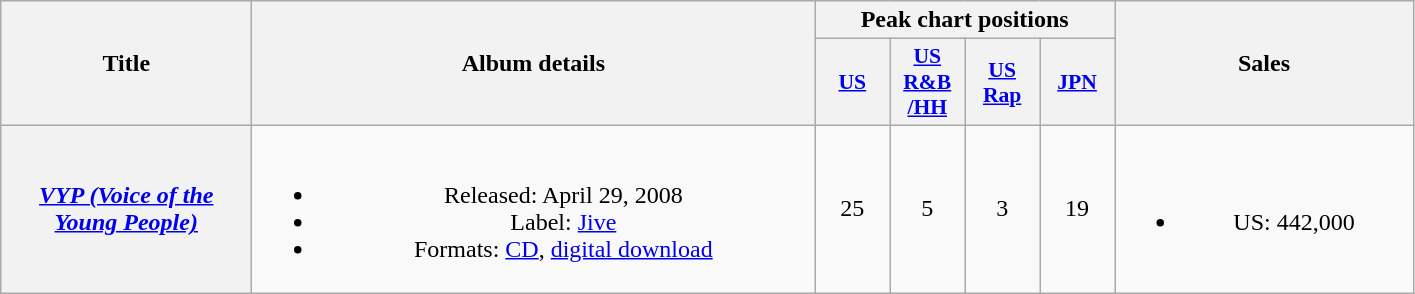<table class="wikitable plainrowheaders" style="text-align:center;" border="1">
<tr>
<th scope="col" rowspan="2" style="width:10em;">Title</th>
<th scope="col" rowspan="2" style="width:23em;">Album details</th>
<th scope="col" colspan="4">Peak chart positions</th>
<th scope="col" rowspan="2" style="width:12em;">Sales</th>
</tr>
<tr>
<th scope="col" style="width:3em;font-size:90%;"><a href='#'>US</a><br></th>
<th scope="col" style="width:3em;font-size:90%;"><a href='#'>US<br>R&B<br>/HH</a><br></th>
<th scope="col" style="width:3em;font-size:90%;"><a href='#'>US<br>Rap</a><br></th>
<th scope="col" style="width:3em;font-size:90%;"><a href='#'>JPN</a><br></th>
</tr>
<tr>
<th scope="row"><em><a href='#'>VYP (Voice of the Young People)</a></em></th>
<td><br><ul><li>Released: April 29, 2008</li><li>Label: <a href='#'>Jive</a></li><li>Formats: <a href='#'>CD</a>, <a href='#'>digital download</a></li></ul></td>
<td align="center">25</td>
<td align="center">5</td>
<td align="center">3</td>
<td align="center">19</td>
<td><br><ul><li>US: 442,000</li></ul></td>
</tr>
</table>
